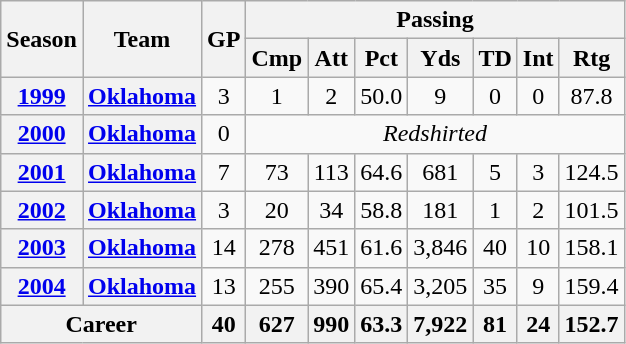<table class="wikitable" style="text-align:center;">
<tr>
<th rowspan="2">Season</th>
<th rowspan="2">Team</th>
<th rowspan="2">GP</th>
<th colspan="7">Passing</th>
</tr>
<tr>
<th>Cmp</th>
<th>Att</th>
<th>Pct</th>
<th>Yds</th>
<th>TD</th>
<th>Int</th>
<th>Rtg</th>
</tr>
<tr>
<th><a href='#'>1999</a></th>
<th><a href='#'>Oklahoma</a></th>
<td>3</td>
<td>1</td>
<td>2</td>
<td>50.0</td>
<td>9</td>
<td>0</td>
<td>0</td>
<td>87.8</td>
</tr>
<tr>
<th><a href='#'>2000</a></th>
<th><a href='#'>Oklahoma</a></th>
<td>0</td>
<td colspan="7"><em>Redshirted</em></td>
</tr>
<tr>
<th><a href='#'>2001</a></th>
<th><a href='#'>Oklahoma</a></th>
<td>7</td>
<td>73</td>
<td>113</td>
<td>64.6</td>
<td>681</td>
<td>5</td>
<td>3</td>
<td>124.5</td>
</tr>
<tr>
<th><a href='#'>2002</a></th>
<th><a href='#'>Oklahoma</a></th>
<td>3</td>
<td>20</td>
<td>34</td>
<td>58.8</td>
<td>181</td>
<td>1</td>
<td>2</td>
<td>101.5</td>
</tr>
<tr>
<th><a href='#'>2003</a></th>
<th><a href='#'>Oklahoma</a></th>
<td>14</td>
<td>278</td>
<td>451</td>
<td>61.6</td>
<td>3,846</td>
<td>40</td>
<td>10</td>
<td>158.1</td>
</tr>
<tr>
<th><a href='#'>2004</a></th>
<th><a href='#'>Oklahoma</a></th>
<td>13</td>
<td>255</td>
<td>390</td>
<td>65.4</td>
<td>3,205</td>
<td>35</td>
<td>9</td>
<td>159.4</td>
</tr>
<tr>
<th colspan="2">Career</th>
<th>40</th>
<th>627</th>
<th>990</th>
<th>63.3</th>
<th>7,922</th>
<th>81</th>
<th>24</th>
<th>152.7</th>
</tr>
</table>
